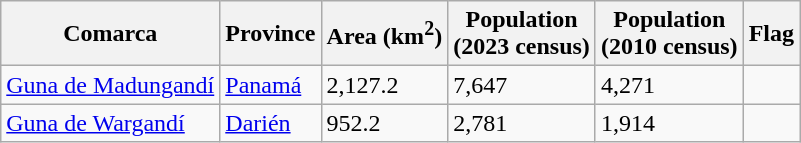<table class="wikitable sortable">
<tr>
<th>Comarca</th>
<th>Province</th>
<th>Area (km<sup>2</sup>)</th>
<th>Population<br>(2023 census)</th>
<th>Population<br>(2010 census)</th>
<th>Flag</th>
</tr>
<tr>
<td><a href='#'>Guna de Madungandí</a></td>
<td><a href='#'>Panamá</a></td>
<td>2,127.2</td>
<td>7,647</td>
<td>4,271</td>
<td></td>
</tr>
<tr>
<td><a href='#'>Guna de Wargandí</a></td>
<td><a href='#'>Darién</a></td>
<td>952.2</td>
<td>2,781</td>
<td>1,914</td>
<td></td>
</tr>
</table>
